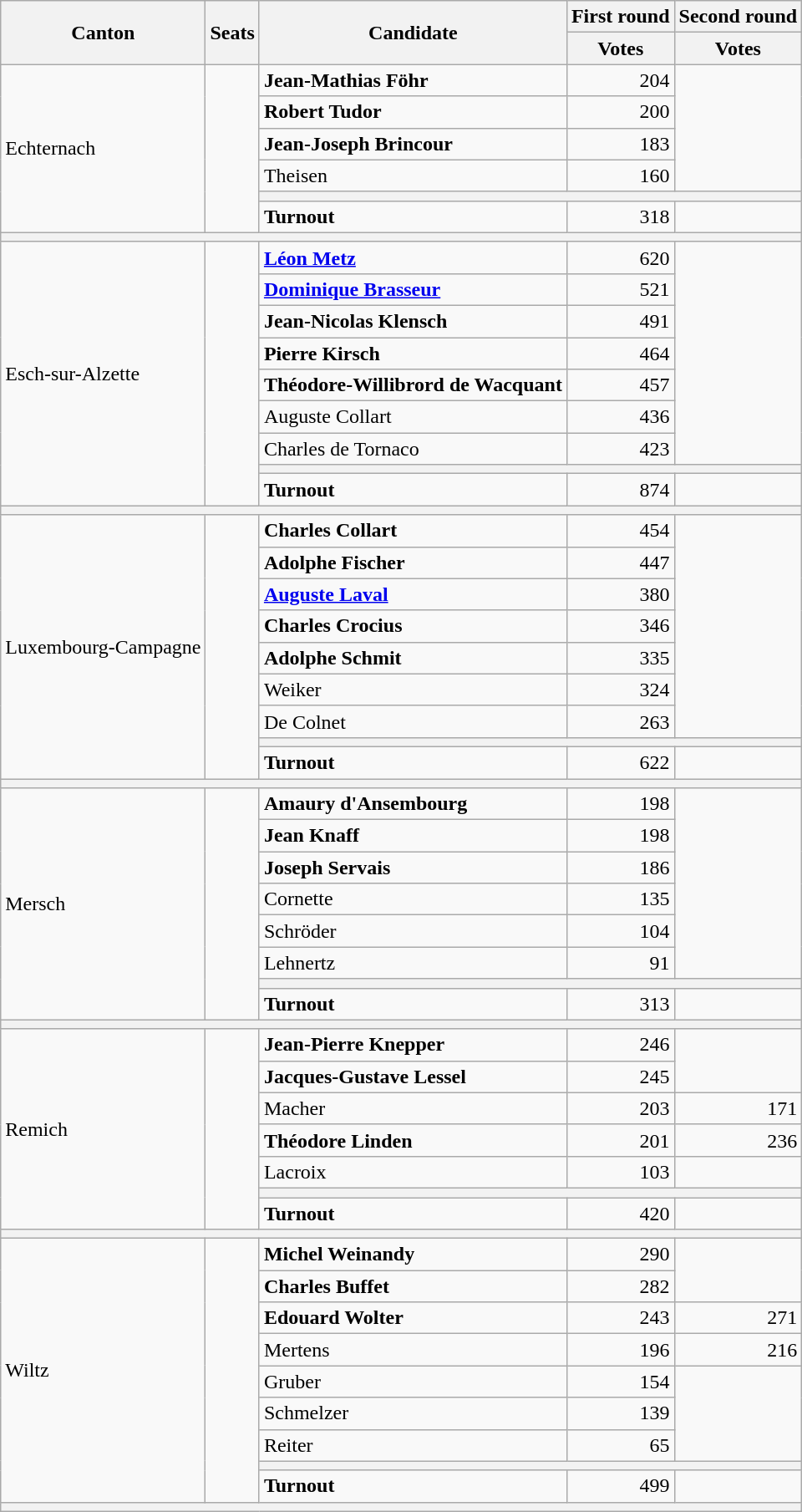<table class=wikitable>
<tr>
<th rowspan=2>Canton</th>
<th rowspan=2>Seats</th>
<th rowspan=2>Candidate</th>
<th>First round</th>
<th>Second round</th>
</tr>
<tr>
<th>Votes</th>
<th>Votes</th>
</tr>
<tr>
<td rowspan="6">Echternach</td>
<td rowspan="6" align="right"></td>
<td><strong>Jean-Mathias Föhr</strong></td>
<td align=right>204</td>
<td rowspan="4"></td>
</tr>
<tr>
<td><strong>Robert Tudor</strong></td>
<td align=right>200</td>
</tr>
<tr>
<td><strong>Jean-Joseph Brincour</strong></td>
<td align=right>183</td>
</tr>
<tr>
<td>Theisen</td>
<td align=right>160</td>
</tr>
<tr>
<th colspan="3"></th>
</tr>
<tr>
<td><strong>Turnout</strong></td>
<td align="right">318</td>
<td></td>
</tr>
<tr>
<th colspan=5></th>
</tr>
<tr>
<td rowspan="9">Esch-sur-Alzette</td>
<td rowspan="9" align="right"></td>
<td><strong><a href='#'>Léon Metz</a></strong></td>
<td align=right>620</td>
<td rowspan="7"></td>
</tr>
<tr>
<td><strong><a href='#'>Dominique Brasseur</a></strong></td>
<td align=right>521</td>
</tr>
<tr>
<td><strong>Jean-Nicolas Klensch</strong></td>
<td align=right>491</td>
</tr>
<tr>
<td><strong>Pierre Kirsch</strong></td>
<td align="right">464</td>
</tr>
<tr>
<td><strong>Théodore-Willibrord de Wacquant</strong></td>
<td align="right">457</td>
</tr>
<tr>
<td>Auguste Collart</td>
<td align=right>436</td>
</tr>
<tr>
<td>Charles de Tornaco</td>
<td align=right>423</td>
</tr>
<tr>
<th colspan="3"></th>
</tr>
<tr>
<td><strong>Turnout</strong></td>
<td align=right>874</td>
<td align=right></td>
</tr>
<tr>
<th colspan=5></th>
</tr>
<tr>
<td rowspan="9">Luxembourg-Campagne</td>
<td rowspan="9" align="right"></td>
<td><strong>Charles Collart</strong></td>
<td align=right>454</td>
<td rowspan="7"></td>
</tr>
<tr>
<td><strong>Adolphe Fischer</strong></td>
<td align="right">447</td>
</tr>
<tr>
<td><strong><a href='#'>Auguste Laval</a></strong></td>
<td align="right">380</td>
</tr>
<tr>
<td><strong>Charles Crocius</strong></td>
<td align="right">346</td>
</tr>
<tr>
<td><strong>Adolphe Schmit</strong></td>
<td align=right>335</td>
</tr>
<tr>
<td>Weiker</td>
<td align=right>324</td>
</tr>
<tr>
<td>De Colnet</td>
<td align=right>263</td>
</tr>
<tr>
<th colspan="3"></th>
</tr>
<tr>
<td><strong>Turnout</strong></td>
<td align=right>622</td>
<td align=right></td>
</tr>
<tr>
<th colspan=5></th>
</tr>
<tr>
<td rowspan="8">Mersch</td>
<td rowspan="8" align="right"></td>
<td><strong>Amaury d'Ansembourg</strong></td>
<td align=right>198</td>
<td rowspan="6"></td>
</tr>
<tr>
<td><strong>Jean Knaff</strong></td>
<td align=right>198</td>
</tr>
<tr>
<td><strong>Joseph Servais</strong></td>
<td align="right">186</td>
</tr>
<tr>
<td>Cornette</td>
<td align=right>135</td>
</tr>
<tr>
<td>Schröder</td>
<td align=right>104</td>
</tr>
<tr>
<td>Lehnertz</td>
<td align=right>91</td>
</tr>
<tr>
<th colspan=3></th>
</tr>
<tr>
<td><strong>Turnout</strong></td>
<td align=right>313</td>
<td align=right></td>
</tr>
<tr>
<th colspan=5></th>
</tr>
<tr>
<td rowspan="7">Remich</td>
<td rowspan="7"></td>
<td><strong>Jean-Pierre Knepper</strong></td>
<td align=right>246</td>
<td rowspan="2"></td>
</tr>
<tr>
<td><strong>Jacques-Gustave Lessel</strong></td>
<td align=right>245</td>
</tr>
<tr>
<td>Macher</td>
<td align=right>203</td>
<td align=right>171</td>
</tr>
<tr>
<td><strong>Théodore Linden</strong></td>
<td align="right">201</td>
<td align=right>236</td>
</tr>
<tr>
<td>Lacroix</td>
<td align="right">103</td>
<td></td>
</tr>
<tr>
<th colspan=3></th>
</tr>
<tr>
<td><strong>Turnout</strong></td>
<td align=right>420</td>
<td align=right></td>
</tr>
<tr>
<th colspan=5></th>
</tr>
<tr>
<td rowspan="9">Wiltz</td>
<td rowspan="9"></td>
<td><strong>Michel Weinandy</strong></td>
<td align=right>290</td>
<td rowspan="2"></td>
</tr>
<tr>
<td><strong>Charles Buffet</strong></td>
<td align=right>282</td>
</tr>
<tr>
<td><strong>Edouard Wolter</strong></td>
<td align=right>243</td>
<td align=right>271</td>
</tr>
<tr>
<td>Mertens</td>
<td align="right">196</td>
<td align=right>216</td>
</tr>
<tr>
<td>Gruber</td>
<td align=right>154</td>
<td rowspan="3"></td>
</tr>
<tr>
<td>Schmelzer</td>
<td align=right>139</td>
</tr>
<tr>
<td>Reiter</td>
<td align=right>65</td>
</tr>
<tr>
<th colspan=3></th>
</tr>
<tr>
<td><strong>Turnout</strong></td>
<td align=right>499</td>
<td align=right></td>
</tr>
<tr>
<th colspan=5></th>
</tr>
</table>
